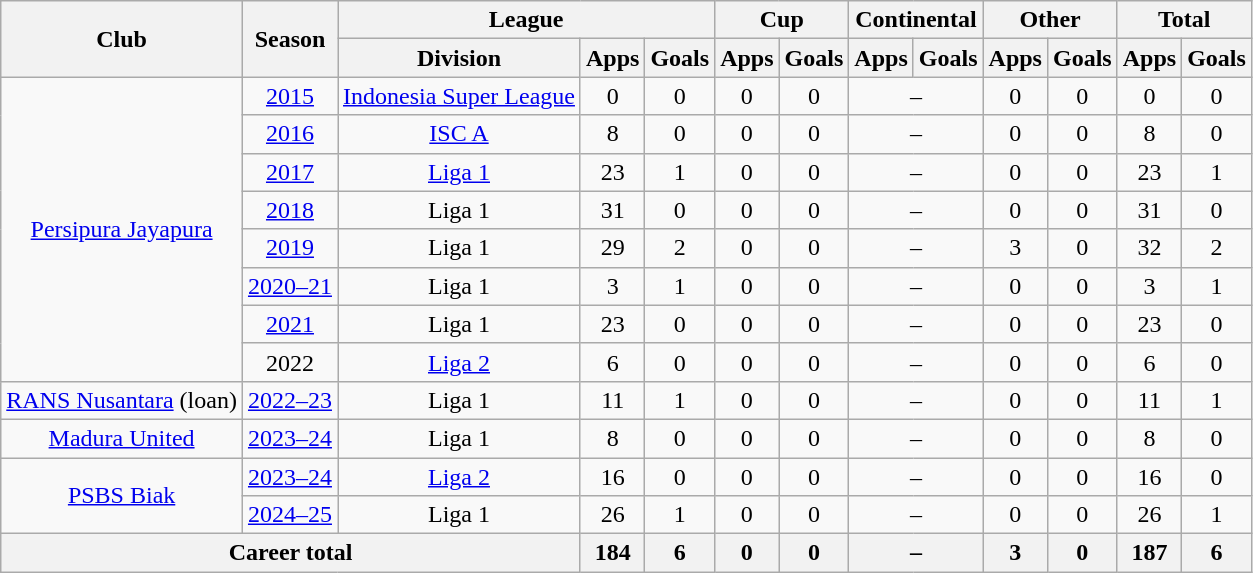<table class="wikitable" style="text-align:center">
<tr>
<th rowspan="2">Club</th>
<th rowspan="2">Season</th>
<th colspan="3">League</th>
<th colspan="2">Cup</th>
<th colspan="2">Continental</th>
<th colspan="2">Other</th>
<th colspan="2">Total</th>
</tr>
<tr>
<th>Division</th>
<th>Apps</th>
<th>Goals</th>
<th>Apps</th>
<th>Goals</th>
<th>Apps</th>
<th>Goals</th>
<th>Apps</th>
<th>Goals</th>
<th>Apps</th>
<th>Goals</th>
</tr>
<tr>
<td rowspan="8"><a href='#'>Persipura Jayapura</a></td>
<td><a href='#'>2015</a></td>
<td rowspan="1" valign="center"><a href='#'>Indonesia Super League</a></td>
<td>0</td>
<td>0</td>
<td>0</td>
<td>0</td>
<td colspan="2">–</td>
<td>0</td>
<td>0</td>
<td>0</td>
<td>0</td>
</tr>
<tr>
<td><a href='#'>2016</a></td>
<td><a href='#'>ISC A</a></td>
<td>8</td>
<td>0</td>
<td>0</td>
<td>0</td>
<td colspan="2">–</td>
<td>0</td>
<td>0</td>
<td>8</td>
<td>0</td>
</tr>
<tr>
<td><a href='#'>2017</a></td>
<td rowspan="1" valign="center"><a href='#'>Liga 1</a></td>
<td>23</td>
<td>1</td>
<td>0</td>
<td>0</td>
<td colspan="2">–</td>
<td>0</td>
<td>0</td>
<td>23</td>
<td>1</td>
</tr>
<tr>
<td><a href='#'>2018</a></td>
<td rowspan="1">Liga 1</td>
<td>31</td>
<td>0</td>
<td>0</td>
<td>0</td>
<td colspan="2">–</td>
<td>0</td>
<td>0</td>
<td>31</td>
<td>0</td>
</tr>
<tr>
<td><a href='#'>2019</a></td>
<td rowspan="1">Liga 1</td>
<td>29</td>
<td>2</td>
<td>0</td>
<td>0</td>
<td colspan="2">–</td>
<td>3</td>
<td>0</td>
<td>32</td>
<td>2</td>
</tr>
<tr>
<td><a href='#'>2020–21</a></td>
<td rowspan="1">Liga 1</td>
<td>3</td>
<td>1</td>
<td>0</td>
<td>0</td>
<td colspan="2">–</td>
<td>0</td>
<td>0</td>
<td>3</td>
<td>1</td>
</tr>
<tr>
<td><a href='#'>2021</a></td>
<td rowspan="1">Liga 1</td>
<td>23</td>
<td>0</td>
<td>0</td>
<td>0</td>
<td colspan="2">–</td>
<td>0</td>
<td>0</td>
<td>23</td>
<td>0</td>
</tr>
<tr>
<td>2022</td>
<td rowspan="1"><a href='#'>Liga 2</a></td>
<td>6</td>
<td>0</td>
<td>0</td>
<td>0</td>
<td colspan="2">–</td>
<td>0</td>
<td>0</td>
<td>6</td>
<td>0</td>
</tr>
<tr>
<td rowspan="1"><a href='#'>RANS Nusantara</a> (loan)</td>
<td><a href='#'>2022–23</a></td>
<td rowspan="1">Liga 1</td>
<td>11</td>
<td>1</td>
<td>0</td>
<td>0</td>
<td colspan="2">–</td>
<td>0</td>
<td>0</td>
<td>11</td>
<td>1</td>
</tr>
<tr>
<td><a href='#'>Madura United</a></td>
<td><a href='#'>2023–24</a></td>
<td>Liga 1</td>
<td>8</td>
<td>0</td>
<td>0</td>
<td>0</td>
<td colspan="2">–</td>
<td>0</td>
<td>0</td>
<td>8</td>
<td>0</td>
</tr>
<tr>
<td rowspan="2"><a href='#'>PSBS Biak</a></td>
<td><a href='#'>2023–24</a></td>
<td rowspan="1"><a href='#'>Liga 2</a></td>
<td>16</td>
<td>0</td>
<td>0</td>
<td>0</td>
<td colspan="2">–</td>
<td>0</td>
<td>0</td>
<td>16</td>
<td>0</td>
</tr>
<tr>
<td><a href='#'>2024–25</a></td>
<td rowspan="1">Liga 1</td>
<td>26</td>
<td>1</td>
<td>0</td>
<td>0</td>
<td colspan="2">–</td>
<td>0</td>
<td>0</td>
<td>26</td>
<td>1</td>
</tr>
<tr>
<th colspan="3">Career total</th>
<th>184</th>
<th>6</th>
<th>0</th>
<th>0</th>
<th colspan="2">–</th>
<th>3</th>
<th>0</th>
<th>187</th>
<th>6</th>
</tr>
</table>
